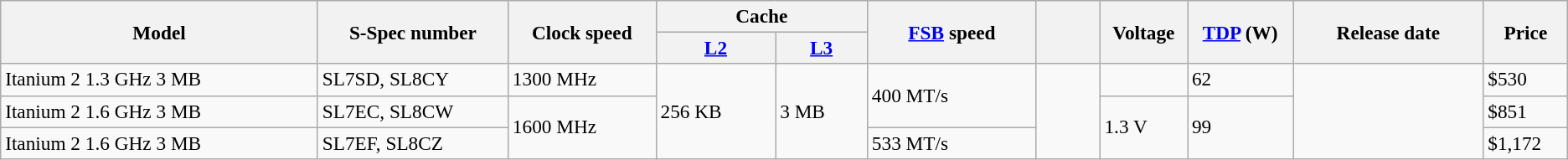<table class="wikitable" style="font-size:97%;">
<tr>
<th width="15%" rowspan=2>Model</th>
<th width="9%"  rowspan=2>S-Spec number</th>
<th width="7%" rowspan=2>Clock speed</th>
<th width="10%" colspan=2>Cache</th>
<th width="8%"  rowspan=2><a href='#'>FSB</a> speed</th>
<th width="3%"  rowspan=2></th>
<th width="3%" rowspan=2>Voltage</th>
<th width="5%"  rowspan=2><a href='#'>TDP</a> (W)</th>
<th width="9%" rowspan=2>Release date</th>
<th width="4%"  rowspan=2>Price</th>
</tr>
<tr>
<th><a href='#'>L2</a></th>
<th><a href='#'>L3</a></th>
</tr>
<tr>
<td> Itanium 2 1.3 GHz 3 MB</td>
<td>SL7SD, SL8CY</td>
<td>1300 MHz</td>
<td rowspan=3>256 KB</td>
<td rowspan=3>3 MB</td>
<td rowspan=2>400 MT/s</td>
<td rowspan=3></td>
<td></td>
<td>62</td>
<td rowspan=3></td>
<td>$530</td>
</tr>
<tr>
<td>Itanium 2 1.6 GHz 3 MB</td>
<td>SL7EC, SL8CW</td>
<td rowspan=2>1600 MHz</td>
<td rowspan=2>1.3 V</td>
<td rowspan=2>99</td>
<td>$851</td>
</tr>
<tr>
<td>Itanium 2 1.6 GHz 3 MB</td>
<td>SL7EF, SL8CZ</td>
<td>533 MT/s</td>
<td>$1,172</td>
</tr>
</table>
